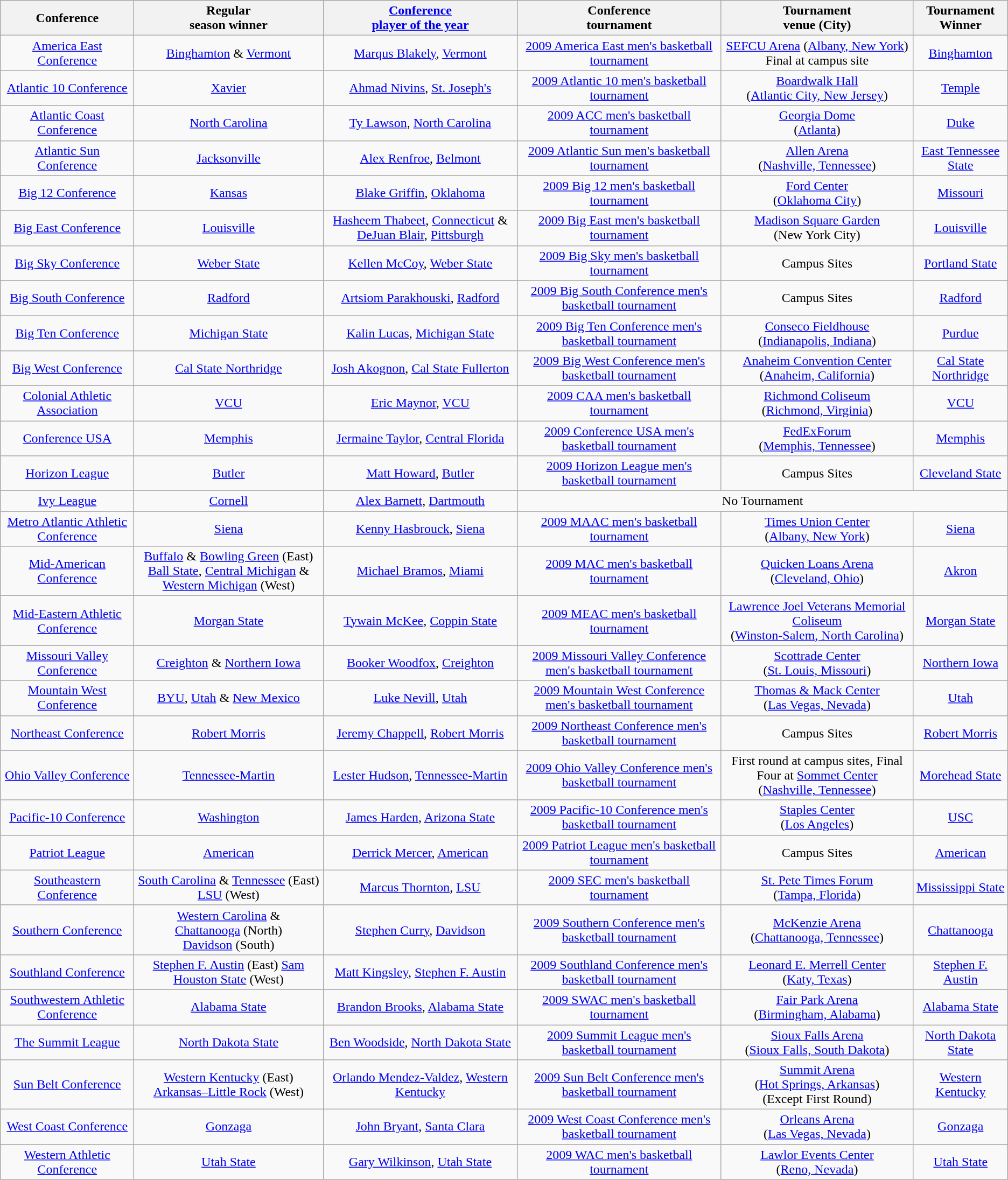<table class="wikitable" style="text-align:center;">
<tr>
<th>Conference</th>
<th>Regular <br> season winner</th>
<th><a href='#'>Conference <br> player of the year</a></th>
<th>Conference <br> tournament</th>
<th>Tournament <br> venue (City)</th>
<th>Tournament <br> Winner</th>
</tr>
<tr>
<td><a href='#'>America East Conference</a></td>
<td><a href='#'>Binghamton</a> & <a href='#'>Vermont</a></td>
<td><a href='#'>Marqus Blakely</a>, <a href='#'>Vermont</a></td>
<td><a href='#'>2009 America East men's basketball tournament</a></td>
<td><a href='#'>SEFCU Arena</a> (<a href='#'>Albany, New York</a>) <br>Final at campus site</td>
<td><a href='#'>Binghamton</a></td>
</tr>
<tr>
<td><a href='#'>Atlantic 10 Conference</a></td>
<td><a href='#'>Xavier</a></td>
<td><a href='#'>Ahmad Nivins</a>, <a href='#'>St. Joseph's</a></td>
<td><a href='#'>2009 Atlantic 10 men's basketball tournament</a></td>
<td><a href='#'>Boardwalk Hall</a> <br>(<a href='#'>Atlantic City, New Jersey</a>)</td>
<td><a href='#'>Temple</a></td>
</tr>
<tr>
<td><a href='#'>Atlantic Coast Conference</a></td>
<td><a href='#'>North Carolina</a></td>
<td><a href='#'>Ty Lawson</a>, <a href='#'>North Carolina</a></td>
<td><a href='#'>2009 ACC men's basketball tournament</a></td>
<td><a href='#'>Georgia Dome</a><br>(<a href='#'>Atlanta</a>)</td>
<td><a href='#'>Duke</a></td>
</tr>
<tr>
<td><a href='#'>Atlantic Sun Conference</a></td>
<td><a href='#'>Jacksonville</a></td>
<td><a href='#'>Alex Renfroe</a>, <a href='#'>Belmont</a></td>
<td><a href='#'>2009 Atlantic Sun men's basketball tournament</a></td>
<td><a href='#'>Allen Arena</a><br>(<a href='#'>Nashville, Tennessee</a>)</td>
<td><a href='#'>East Tennessee State</a></td>
</tr>
<tr>
<td><a href='#'>Big 12 Conference</a></td>
<td><a href='#'>Kansas</a></td>
<td><a href='#'>Blake Griffin</a>, <a href='#'>Oklahoma</a></td>
<td><a href='#'>2009 Big 12 men's basketball tournament</a></td>
<td><a href='#'>Ford Center</a><br>(<a href='#'>Oklahoma City</a>)</td>
<td><a href='#'>Missouri</a></td>
</tr>
<tr>
<td><a href='#'>Big East Conference</a></td>
<td><a href='#'>Louisville</a></td>
<td><a href='#'>Hasheem Thabeet</a>, <a href='#'>Connecticut</a> & <a href='#'>DeJuan Blair</a>, <a href='#'>Pittsburgh</a></td>
<td><a href='#'>2009 Big East men's basketball tournament</a></td>
<td><a href='#'>Madison Square Garden</a><br>(New York City)</td>
<td><a href='#'>Louisville</a></td>
</tr>
<tr>
<td><a href='#'>Big Sky Conference</a></td>
<td><a href='#'>Weber State</a></td>
<td><a href='#'>Kellen McCoy</a>, <a href='#'>Weber State</a></td>
<td><a href='#'>2009 Big Sky men's basketball tournament</a></td>
<td>Campus Sites</td>
<td><a href='#'>Portland State</a></td>
</tr>
<tr>
<td><a href='#'>Big South Conference</a></td>
<td><a href='#'>Radford</a></td>
<td><a href='#'>Artsiom Parakhouski</a>, <a href='#'>Radford</a></td>
<td><a href='#'>2009 Big South Conference men's basketball tournament</a></td>
<td>Campus Sites</td>
<td><a href='#'>Radford</a></td>
</tr>
<tr>
<td><a href='#'>Big Ten Conference</a></td>
<td><a href='#'>Michigan State</a></td>
<td><a href='#'>Kalin Lucas</a>, <a href='#'>Michigan State</a></td>
<td><a href='#'>2009 Big Ten Conference men's basketball tournament</a></td>
<td><a href='#'>Conseco Fieldhouse</a><br>(<a href='#'>Indianapolis, Indiana</a>)</td>
<td><a href='#'>Purdue</a></td>
</tr>
<tr>
<td><a href='#'>Big West Conference</a></td>
<td><a href='#'>Cal State Northridge</a></td>
<td><a href='#'>Josh Akognon</a>, <a href='#'>Cal State Fullerton</a></td>
<td><a href='#'>2009 Big West Conference men's basketball tournament</a></td>
<td><a href='#'>Anaheim Convention Center</a><br>(<a href='#'>Anaheim, California</a>)</td>
<td><a href='#'>Cal State Northridge</a></td>
</tr>
<tr>
<td><a href='#'>Colonial Athletic Association</a></td>
<td><a href='#'>VCU</a></td>
<td><a href='#'>Eric Maynor</a>, <a href='#'>VCU</a></td>
<td><a href='#'>2009 CAA men's basketball tournament</a></td>
<td><a href='#'>Richmond Coliseum</a><br>(<a href='#'>Richmond, Virginia</a>)</td>
<td><a href='#'>VCU</a></td>
</tr>
<tr>
<td><a href='#'>Conference USA</a></td>
<td><a href='#'>Memphis</a></td>
<td><a href='#'>Jermaine Taylor</a>, <a href='#'>Central Florida</a></td>
<td><a href='#'>2009 Conference USA men's basketball tournament</a></td>
<td><a href='#'>FedExForum</a><br>(<a href='#'>Memphis, Tennessee</a>)</td>
<td><a href='#'>Memphis</a></td>
</tr>
<tr>
<td><a href='#'>Horizon League</a></td>
<td><a href='#'>Butler</a></td>
<td><a href='#'>Matt Howard</a>, <a href='#'>Butler</a></td>
<td><a href='#'>2009 Horizon League men's basketball tournament</a></td>
<td>Campus Sites</td>
<td><a href='#'>Cleveland State</a></td>
</tr>
<tr>
<td><a href='#'>Ivy League</a></td>
<td><a href='#'>Cornell</a></td>
<td><a href='#'>Alex Barnett</a>, <a href='#'>Dartmouth</a></td>
<td colspan=3>No Tournament</td>
</tr>
<tr>
<td><a href='#'>Metro Atlantic Athletic Conference</a></td>
<td><a href='#'>Siena</a></td>
<td><a href='#'>Kenny Hasbrouck</a>, <a href='#'>Siena</a></td>
<td><a href='#'>2009 MAAC men's basketball tournament</a></td>
<td><a href='#'>Times Union Center</a><br>(<a href='#'>Albany, New York</a>)</td>
<td><a href='#'>Siena</a></td>
</tr>
<tr>
<td><a href='#'>Mid-American Conference</a></td>
<td><a href='#'>Buffalo</a> & <a href='#'>Bowling Green</a> (East)<br><a href='#'>Ball State</a>, <a href='#'>Central Michigan</a> & <a href='#'>Western Michigan</a> (West)</td>
<td><a href='#'>Michael Bramos</a>, <a href='#'>Miami</a></td>
<td><a href='#'>2009 MAC men's basketball tournament</a></td>
<td><a href='#'>Quicken Loans Arena</a><br>(<a href='#'>Cleveland, Ohio</a>)</td>
<td><a href='#'>Akron</a></td>
</tr>
<tr>
<td><a href='#'>Mid-Eastern Athletic Conference</a></td>
<td><a href='#'>Morgan State</a></td>
<td><a href='#'>Tywain McKee</a>, <a href='#'>Coppin State</a></td>
<td><a href='#'>2009 MEAC men's basketball tournament</a></td>
<td><a href='#'>Lawrence Joel Veterans Memorial Coliseum</a><br>(<a href='#'>Winston-Salem, North Carolina</a>)</td>
<td><a href='#'>Morgan State</a></td>
</tr>
<tr>
<td><a href='#'>Missouri Valley Conference</a></td>
<td><a href='#'>Creighton</a> & <a href='#'>Northern Iowa</a></td>
<td><a href='#'>Booker Woodfox</a>, <a href='#'>Creighton</a></td>
<td><a href='#'>2009 Missouri Valley Conference men's basketball tournament</a></td>
<td><a href='#'>Scottrade Center</a><br>(<a href='#'>St. Louis, Missouri</a>)</td>
<td><a href='#'>Northern Iowa</a></td>
</tr>
<tr>
<td><a href='#'>Mountain West Conference</a></td>
<td><a href='#'>BYU</a>, <a href='#'>Utah</a> & <a href='#'>New Mexico</a></td>
<td><a href='#'>Luke Nevill</a>, <a href='#'>Utah</a></td>
<td><a href='#'>2009 Mountain West Conference men's basketball tournament</a></td>
<td><a href='#'>Thomas & Mack Center</a><br>(<a href='#'>Las Vegas, Nevada</a>)</td>
<td><a href='#'>Utah</a></td>
</tr>
<tr>
<td><a href='#'>Northeast Conference</a></td>
<td><a href='#'>Robert Morris</a></td>
<td><a href='#'>Jeremy Chappell</a>, <a href='#'>Robert Morris</a></td>
<td><a href='#'>2009 Northeast Conference men's basketball tournament</a></td>
<td>Campus Sites</td>
<td><a href='#'>Robert Morris</a></td>
</tr>
<tr>
<td><a href='#'>Ohio Valley Conference</a></td>
<td><a href='#'>Tennessee-Martin</a></td>
<td><a href='#'>Lester Hudson</a>, <a href='#'>Tennessee-Martin</a></td>
<td><a href='#'>2009 Ohio Valley Conference men's basketball tournament</a></td>
<td>First round at campus sites, Final Four at <a href='#'>Sommet Center</a><br>(<a href='#'>Nashville, Tennessee</a>)</td>
<td><a href='#'>Morehead State</a></td>
</tr>
<tr>
<td><a href='#'>Pacific-10 Conference</a></td>
<td><a href='#'>Washington</a></td>
<td><a href='#'>James Harden</a>, <a href='#'>Arizona State</a></td>
<td><a href='#'>2009 Pacific-10 Conference men's basketball tournament</a></td>
<td><a href='#'>Staples Center</a><br>(<a href='#'>Los Angeles</a>)</td>
<td><a href='#'>USC</a></td>
</tr>
<tr>
<td><a href='#'>Patriot League</a></td>
<td><a href='#'>American</a></td>
<td><a href='#'>Derrick Mercer</a>, <a href='#'>American</a></td>
<td><a href='#'>2009 Patriot League men's basketball tournament</a></td>
<td>Campus Sites</td>
<td><a href='#'>American</a></td>
</tr>
<tr>
<td><a href='#'>Southeastern Conference</a></td>
<td><a href='#'>South Carolina</a> & <a href='#'>Tennessee</a> (East) <a href='#'>LSU</a> (West)</td>
<td><a href='#'>Marcus Thornton</a>, <a href='#'>LSU</a></td>
<td><a href='#'>2009 SEC men's basketball tournament</a></td>
<td><a href='#'>St. Pete Times Forum</a><br>(<a href='#'>Tampa, Florida</a>)</td>
<td><a href='#'>Mississippi State</a></td>
</tr>
<tr>
<td><a href='#'>Southern Conference</a></td>
<td><a href='#'>Western Carolina</a> &<br><a href='#'>Chattanooga</a> (North)<br><a href='#'>Davidson</a> (South)</td>
<td><a href='#'>Stephen Curry</a>, <a href='#'>Davidson</a></td>
<td><a href='#'>2009 Southern Conference men's basketball tournament</a></td>
<td><a href='#'>McKenzie Arena</a><br>(<a href='#'>Chattanooga, Tennessee</a>)</td>
<td><a href='#'>Chattanooga</a></td>
</tr>
<tr>
<td><a href='#'>Southland Conference</a></td>
<td><a href='#'>Stephen F. Austin</a> (East) <a href='#'>Sam Houston State</a> (West)</td>
<td><a href='#'>Matt Kingsley</a>, <a href='#'>Stephen F. Austin</a></td>
<td><a href='#'>2009 Southland Conference men's basketball tournament</a></td>
<td><a href='#'>Leonard E. Merrell Center</a><br>(<a href='#'>Katy, Texas</a>)</td>
<td><a href='#'>Stephen F. Austin</a></td>
</tr>
<tr>
<td><a href='#'>Southwestern Athletic Conference</a></td>
<td><a href='#'>Alabama State</a></td>
<td><a href='#'>Brandon Brooks</a>, <a href='#'>Alabama State</a></td>
<td><a href='#'>2009 SWAC men's basketball tournament</a></td>
<td><a href='#'>Fair Park Arena</a><br>(<a href='#'>Birmingham, Alabama</a>)</td>
<td><a href='#'>Alabama State</a></td>
</tr>
<tr>
<td><a href='#'>The Summit League</a></td>
<td><a href='#'>North Dakota State</a></td>
<td><a href='#'>Ben Woodside</a>, <a href='#'>North Dakota State</a></td>
<td><a href='#'>2009 Summit League men's basketball tournament</a></td>
<td><a href='#'>Sioux Falls Arena</a><br>(<a href='#'>Sioux Falls, South Dakota</a>)</td>
<td><a href='#'>North Dakota State</a></td>
</tr>
<tr>
<td><a href='#'>Sun Belt Conference</a></td>
<td><a href='#'>Western Kentucky</a> (East)<br><a href='#'>Arkansas–Little Rock</a> (West)</td>
<td><a href='#'>Orlando Mendez-Valdez</a>, <a href='#'>Western Kentucky</a></td>
<td><a href='#'>2009 Sun Belt Conference men's basketball tournament</a></td>
<td><a href='#'>Summit Arena</a><br>(<a href='#'>Hot Springs, Arkansas</a>)<br>(Except First Round)</td>
<td><a href='#'>Western Kentucky</a></td>
</tr>
<tr>
<td><a href='#'>West Coast Conference</a></td>
<td><a href='#'>Gonzaga</a></td>
<td><a href='#'>John Bryant</a>, <a href='#'>Santa Clara</a></td>
<td><a href='#'>2009 West Coast Conference men's basketball tournament</a></td>
<td><a href='#'>Orleans Arena</a><br>(<a href='#'>Las Vegas, Nevada</a>)</td>
<td><a href='#'>Gonzaga</a></td>
</tr>
<tr>
<td><a href='#'>Western Athletic Conference</a></td>
<td><a href='#'>Utah State</a></td>
<td><a href='#'>Gary Wilkinson</a>, <a href='#'>Utah State</a></td>
<td><a href='#'>2009 WAC men's basketball tournament</a></td>
<td><a href='#'>Lawlor Events Center</a><br>(<a href='#'>Reno, Nevada</a>)</td>
<td><a href='#'>Utah State</a></td>
</tr>
</table>
